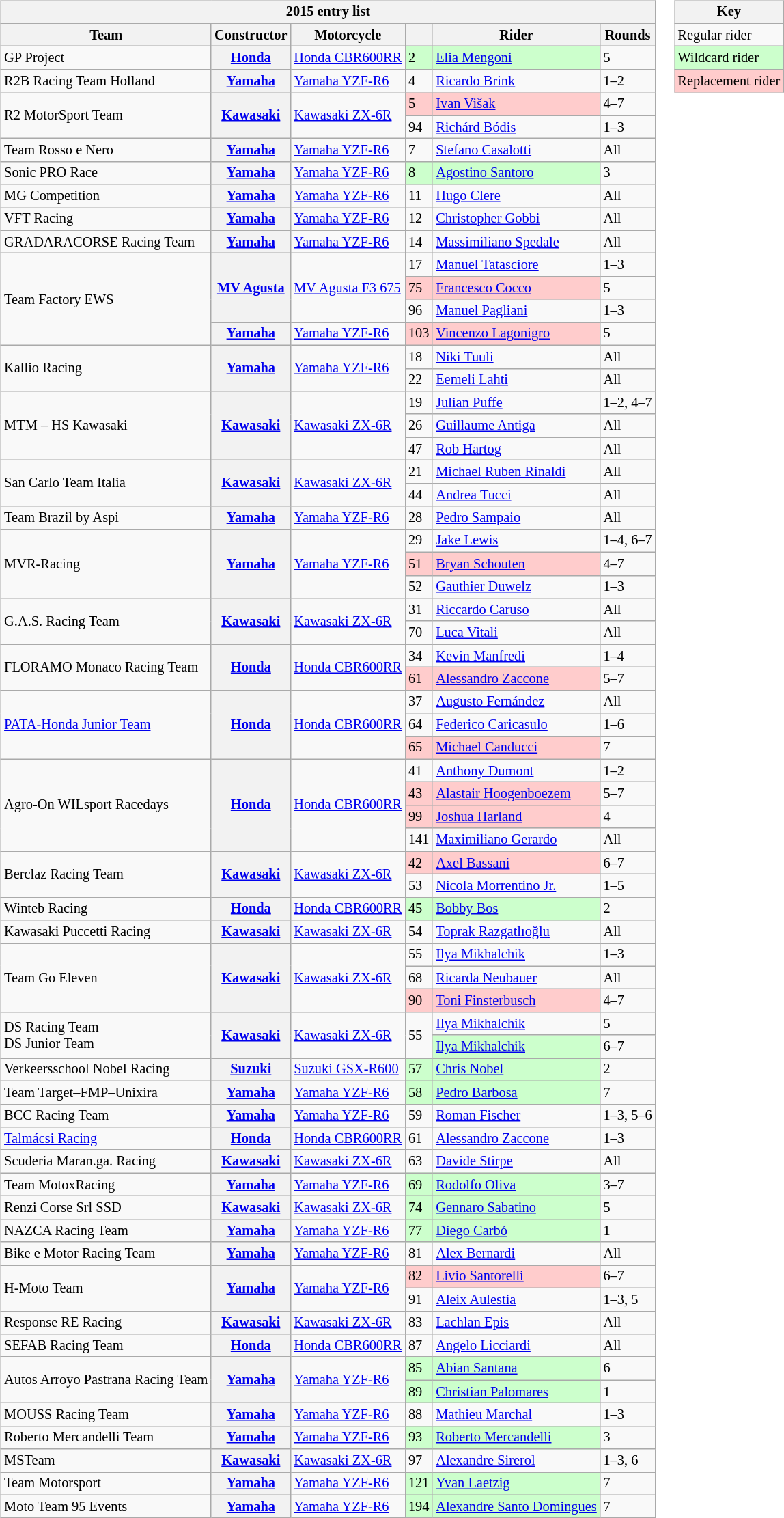<table>
<tr>
<td><br><table class="wikitable" style="font-size: 85%">
<tr>
<th colspan=6>2015 entry list</th>
</tr>
<tr>
<th>Team</th>
<th>Constructor</th>
<th>Motorcycle</th>
<th></th>
<th>Rider</th>
<th>Rounds</th>
</tr>
<tr>
<td>GP Project</td>
<th><a href='#'>Honda</a></th>
<td><a href='#'>Honda CBR600RR</a></td>
<td style="background:#ccffcc;">2</td>
<td style="background:#ccffcc;"> <a href='#'>Elia Mengoni</a></td>
<td>5</td>
</tr>
<tr>
<td>R2B Racing Team Holland</td>
<th><a href='#'>Yamaha</a></th>
<td><a href='#'>Yamaha YZF-R6</a></td>
<td>4</td>
<td> <a href='#'>Ricardo Brink</a></td>
<td>1–2</td>
</tr>
<tr>
<td rowspan=2>R2 MotorSport Team</td>
<th rowspan=2><a href='#'>Kawasaki</a></th>
<td rowspan=2><a href='#'>Kawasaki ZX-6R</a></td>
<td style="background:#ffcccc;">5</td>
<td style="background:#ffcccc;"> <a href='#'>Ivan Višak</a></td>
<td>4–7</td>
</tr>
<tr>
<td>94</td>
<td> <a href='#'>Richárd Bódis</a></td>
<td>1–3</td>
</tr>
<tr>
<td>Team Rosso e Nero</td>
<th><a href='#'>Yamaha</a></th>
<td><a href='#'>Yamaha YZF-R6</a></td>
<td>7</td>
<td> <a href='#'>Stefano Casalotti</a></td>
<td>All</td>
</tr>
<tr>
<td>Sonic PRO Race</td>
<th><a href='#'>Yamaha</a></th>
<td><a href='#'>Yamaha YZF-R6</a></td>
<td style="background:#ccffcc;">8</td>
<td style="background:#ccffcc;"> <a href='#'>Agostino Santoro</a></td>
<td>3</td>
</tr>
<tr>
<td>MG Competition</td>
<th><a href='#'>Yamaha</a></th>
<td><a href='#'>Yamaha YZF-R6</a></td>
<td>11</td>
<td> <a href='#'>Hugo Clere</a></td>
<td>All</td>
</tr>
<tr>
<td>VFT Racing</td>
<th><a href='#'>Yamaha</a></th>
<td><a href='#'>Yamaha YZF-R6</a></td>
<td>12</td>
<td> <a href='#'>Christopher Gobbi</a></td>
<td>All</td>
</tr>
<tr>
<td>GRADARACORSE Racing Team</td>
<th><a href='#'>Yamaha</a></th>
<td><a href='#'>Yamaha YZF-R6</a></td>
<td>14</td>
<td> <a href='#'>Massimiliano Spedale</a></td>
<td>All</td>
</tr>
<tr>
<td rowspan=4>Team Factory EWS</td>
<th rowspan=3><a href='#'>MV Agusta</a></th>
<td rowspan=3><a href='#'>MV Agusta F3 675</a></td>
<td>17</td>
<td> <a href='#'>Manuel Tatasciore</a></td>
<td>1–3</td>
</tr>
<tr>
<td style="background:#ffcccc;">75</td>
<td style="background:#ffcccc;"> <a href='#'>Francesco Cocco</a></td>
<td>5</td>
</tr>
<tr>
<td>96</td>
<td> <a href='#'>Manuel Pagliani</a></td>
<td>1–3</td>
</tr>
<tr>
<th><a href='#'>Yamaha</a></th>
<td><a href='#'>Yamaha YZF-R6</a></td>
<td style="background:#ffcccc;">103</td>
<td style="background:#ffcccc;"> <a href='#'>Vincenzo Lagonigro</a></td>
<td>5</td>
</tr>
<tr>
<td rowspan=2>Kallio Racing</td>
<th rowspan=2><a href='#'>Yamaha</a></th>
<td rowspan=2><a href='#'>Yamaha YZF-R6</a></td>
<td>18</td>
<td> <a href='#'>Niki Tuuli</a></td>
<td>All</td>
</tr>
<tr>
<td>22</td>
<td> <a href='#'>Eemeli Lahti</a></td>
<td>All</td>
</tr>
<tr>
<td rowspan=3>MTM – HS Kawasaki</td>
<th rowspan=3><a href='#'>Kawasaki</a></th>
<td rowspan=3><a href='#'>Kawasaki ZX-6R</a></td>
<td>19</td>
<td> <a href='#'>Julian Puffe</a></td>
<td>1–2, 4–7</td>
</tr>
<tr>
<td>26</td>
<td> <a href='#'>Guillaume Antiga</a></td>
<td>All</td>
</tr>
<tr>
<td>47</td>
<td> <a href='#'>Rob Hartog</a></td>
<td>All</td>
</tr>
<tr>
<td rowspan=2>San Carlo Team Italia</td>
<th rowspan=2><a href='#'>Kawasaki</a></th>
<td rowspan=2><a href='#'>Kawasaki ZX-6R</a></td>
<td>21</td>
<td> <a href='#'>Michael Ruben Rinaldi</a></td>
<td>All</td>
</tr>
<tr>
<td>44</td>
<td> <a href='#'>Andrea Tucci</a></td>
<td>All</td>
</tr>
<tr>
<td>Team Brazil by Aspi</td>
<th><a href='#'>Yamaha</a></th>
<td><a href='#'>Yamaha YZF-R6</a></td>
<td>28</td>
<td> <a href='#'>Pedro Sampaio</a></td>
<td>All</td>
</tr>
<tr>
<td rowspan=3>MVR-Racing</td>
<th rowspan=3><a href='#'>Yamaha</a></th>
<td rowspan=3><a href='#'>Yamaha YZF-R6</a></td>
<td>29</td>
<td> <a href='#'>Jake Lewis</a></td>
<td>1–4, 6–7</td>
</tr>
<tr>
<td style="background:#ffcccc;">51</td>
<td style="background:#ffcccc;"> <a href='#'>Bryan Schouten</a></td>
<td>4–7</td>
</tr>
<tr>
<td>52</td>
<td> <a href='#'>Gauthier Duwelz</a></td>
<td>1–3</td>
</tr>
<tr>
<td rowspan=2>G.A.S. Racing Team</td>
<th rowspan=2><a href='#'>Kawasaki</a></th>
<td rowspan=2><a href='#'>Kawasaki ZX-6R</a></td>
<td>31</td>
<td> <a href='#'>Riccardo Caruso</a></td>
<td>All</td>
</tr>
<tr>
<td>70</td>
<td> <a href='#'>Luca Vitali</a></td>
<td>All</td>
</tr>
<tr>
<td rowspan=2>FLORAMO Monaco Racing Team</td>
<th rowspan=2><a href='#'>Honda</a></th>
<td rowspan=2><a href='#'>Honda CBR600RR</a></td>
<td>34</td>
<td> <a href='#'>Kevin Manfredi</a></td>
<td>1–4</td>
</tr>
<tr>
<td style="background:#ffcccc;">61</td>
<td style="background:#ffcccc;"> <a href='#'>Alessandro Zaccone</a></td>
<td>5–7</td>
</tr>
<tr>
<td rowspan=3><a href='#'>PATA-Honda Junior Team</a></td>
<th rowspan=3><a href='#'>Honda</a></th>
<td rowspan=3><a href='#'>Honda CBR600RR</a></td>
<td>37</td>
<td> <a href='#'>Augusto Fernández</a></td>
<td>All</td>
</tr>
<tr>
<td>64</td>
<td> <a href='#'>Federico Caricasulo</a></td>
<td>1–6</td>
</tr>
<tr>
<td style="background:#ffcccc;">65</td>
<td style="background:#ffcccc;"> <a href='#'>Michael Canducci</a></td>
<td>7</td>
</tr>
<tr>
<td rowspan=4>Agro-On WILsport Racedays</td>
<th rowspan=4><a href='#'>Honda</a></th>
<td rowspan=4><a href='#'>Honda CBR600RR</a></td>
<td>41</td>
<td> <a href='#'>Anthony Dumont</a></td>
<td>1–2</td>
</tr>
<tr>
<td style="background:#ffcccc;">43</td>
<td style="background:#ffcccc;"> <a href='#'>Alastair Hoogenboezem</a></td>
<td>5–7</td>
</tr>
<tr>
<td style="background:#ffcccc;">99</td>
<td style="background:#ffcccc;"> <a href='#'>Joshua Harland</a></td>
<td>4</td>
</tr>
<tr>
<td>141</td>
<td> <a href='#'>Maximiliano Gerardo</a></td>
<td>All</td>
</tr>
<tr>
<td rowspan=2>Berclaz Racing Team</td>
<th rowspan=2><a href='#'>Kawasaki</a></th>
<td rowspan=2><a href='#'>Kawasaki ZX-6R</a></td>
<td style="background:#ffcccc;">42</td>
<td style="background:#ffcccc;"> <a href='#'>Axel Bassani</a></td>
<td>6–7</td>
</tr>
<tr>
<td>53</td>
<td> <a href='#'>Nicola Morrentino Jr.</a></td>
<td>1–5</td>
</tr>
<tr>
<td>Winteb Racing</td>
<th><a href='#'>Honda</a></th>
<td><a href='#'>Honda CBR600RR</a></td>
<td style="background:#ccffcc;">45</td>
<td style="background:#ccffcc;"> <a href='#'>Bobby Bos</a></td>
<td>2</td>
</tr>
<tr>
<td>Kawasaki Puccetti Racing</td>
<th><a href='#'>Kawasaki</a></th>
<td><a href='#'>Kawasaki ZX-6R</a></td>
<td>54</td>
<td> <a href='#'>Toprak Razgatlıoğlu</a></td>
<td>All</td>
</tr>
<tr>
<td rowspan=3>Team Go Eleven</td>
<th rowspan=3><a href='#'>Kawasaki</a></th>
<td rowspan=3><a href='#'>Kawasaki ZX-6R</a></td>
<td>55</td>
<td> <a href='#'>Ilya Mikhalchik</a></td>
<td>1–3</td>
</tr>
<tr>
<td>68</td>
<td> <a href='#'>Ricarda Neubauer</a></td>
<td>All</td>
</tr>
<tr>
<td style="background:#ffcccc;">90</td>
<td style="background:#ffcccc;"> <a href='#'>Toni Finsterbusch</a></td>
<td>4–7</td>
</tr>
<tr>
<td rowspan=2>DS Racing Team<br>DS Junior Team</td>
<th rowspan=2><a href='#'>Kawasaki</a></th>
<td rowspan=2><a href='#'>Kawasaki ZX-6R</a></td>
<td rowspan=2>55</td>
<td> <a href='#'>Ilya Mikhalchik</a></td>
<td>5</td>
</tr>
<tr>
<td style="background:#ccffcc;"> <a href='#'>Ilya Mikhalchik</a></td>
<td>6–7</td>
</tr>
<tr>
<td>Verkeersschool Nobel Racing</td>
<th><a href='#'>Suzuki</a></th>
<td><a href='#'>Suzuki GSX-R600</a></td>
<td style="background:#ccffcc;">57</td>
<td style="background:#ccffcc;"> <a href='#'>Chris Nobel</a></td>
<td>2</td>
</tr>
<tr>
<td>Team Target–FMP–Unixira</td>
<th><a href='#'>Yamaha</a></th>
<td><a href='#'>Yamaha YZF-R6</a></td>
<td style="background:#ccffcc;">58</td>
<td style="background:#ccffcc;"> <a href='#'>Pedro Barbosa</a></td>
<td>7</td>
</tr>
<tr>
<td>BCC Racing Team</td>
<th><a href='#'>Yamaha</a></th>
<td><a href='#'>Yamaha YZF-R6</a></td>
<td>59</td>
<td> <a href='#'>Roman Fischer</a></td>
<td>1–3, 5–6</td>
</tr>
<tr>
<td><a href='#'>Talmácsi Racing</a></td>
<th><a href='#'>Honda</a></th>
<td><a href='#'>Honda CBR600RR</a></td>
<td>61</td>
<td> <a href='#'>Alessandro Zaccone</a></td>
<td>1–3</td>
</tr>
<tr>
<td>Scuderia Maran.ga. Racing</td>
<th><a href='#'>Kawasaki</a></th>
<td><a href='#'>Kawasaki ZX-6R</a></td>
<td>63</td>
<td> <a href='#'>Davide Stirpe</a></td>
<td>All</td>
</tr>
<tr>
<td>Team MotoxRacing</td>
<th><a href='#'>Yamaha</a></th>
<td><a href='#'>Yamaha YZF-R6</a></td>
<td style="background:#ccffcc;">69</td>
<td style="background:#ccffcc;"> <a href='#'>Rodolfo Oliva</a></td>
<td>3–7</td>
</tr>
<tr>
<td>Renzi Corse Srl SSD</td>
<th><a href='#'>Kawasaki</a></th>
<td><a href='#'>Kawasaki ZX-6R</a></td>
<td style="background:#ccffcc;">74</td>
<td style="background:#ccffcc;"> <a href='#'>Gennaro Sabatino</a></td>
<td>5</td>
</tr>
<tr>
<td>NAZCA Racing Team</td>
<th><a href='#'>Yamaha</a></th>
<td><a href='#'>Yamaha YZF-R6</a></td>
<td style="background:#ccffcc;">77</td>
<td style="background:#ccffcc;"> <a href='#'>Diego Carbó</a></td>
<td>1</td>
</tr>
<tr>
<td>Bike e Motor Racing Team</td>
<th><a href='#'>Yamaha</a></th>
<td><a href='#'>Yamaha YZF-R6</a></td>
<td>81</td>
<td> <a href='#'>Alex Bernardi</a></td>
<td>All</td>
</tr>
<tr>
<td rowspan=2>H-Moto Team</td>
<th rowspan=2><a href='#'>Yamaha</a></th>
<td rowspan=2><a href='#'>Yamaha YZF-R6</a></td>
<td style="background:#ffcccc;">82</td>
<td style="background:#ffcccc;"> <a href='#'>Livio Santorelli</a></td>
<td>6–7</td>
</tr>
<tr>
<td>91</td>
<td> <a href='#'>Aleix Aulestia</a></td>
<td>1–3, 5</td>
</tr>
<tr>
<td>Response RE Racing</td>
<th><a href='#'>Kawasaki</a></th>
<td><a href='#'>Kawasaki ZX-6R</a></td>
<td>83</td>
<td> <a href='#'>Lachlan Epis</a></td>
<td>All</td>
</tr>
<tr>
<td>SEFAB Racing Team</td>
<th><a href='#'>Honda</a></th>
<td><a href='#'>Honda CBR600RR</a></td>
<td>87</td>
<td> <a href='#'>Angelo Licciardi</a></td>
<td>All</td>
</tr>
<tr>
<td rowspan=2>Autos Arroyo Pastrana Racing Team</td>
<th rowspan=2><a href='#'>Yamaha</a></th>
<td rowspan=2><a href='#'>Yamaha YZF-R6</a></td>
<td style="background:#ccffcc;">85</td>
<td style="background:#ccffcc;"> <a href='#'>Abian Santana</a></td>
<td>6</td>
</tr>
<tr>
<td style="background:#ccffcc;">89</td>
<td style="background:#ccffcc;"> <a href='#'>Christian Palomares</a></td>
<td>1</td>
</tr>
<tr>
<td>MOUSS Racing Team</td>
<th><a href='#'>Yamaha</a></th>
<td><a href='#'>Yamaha YZF-R6</a></td>
<td>88</td>
<td> <a href='#'>Mathieu Marchal</a></td>
<td>1–3</td>
</tr>
<tr>
<td>Roberto Mercandelli Team</td>
<th><a href='#'>Yamaha</a></th>
<td><a href='#'>Yamaha YZF-R6</a></td>
<td style="background:#ccffcc;">93</td>
<td style="background:#ccffcc;"> <a href='#'>Roberto Mercandelli</a></td>
<td>3</td>
</tr>
<tr>
<td>MSTeam</td>
<th><a href='#'>Kawasaki</a></th>
<td><a href='#'>Kawasaki ZX-6R</a></td>
<td>97</td>
<td> <a href='#'>Alexandre Sirerol</a></td>
<td>1–3, 6</td>
</tr>
<tr>
<td>Team Motorsport</td>
<th><a href='#'>Yamaha</a></th>
<td><a href='#'>Yamaha YZF-R6</a></td>
<td style="background:#ccffcc;">121</td>
<td style="background:#ccffcc;"> <a href='#'>Yvan Laetzig</a></td>
<td>7</td>
</tr>
<tr>
<td>Moto Team 95 Events</td>
<th><a href='#'>Yamaha</a></th>
<td><a href='#'>Yamaha YZF-R6</a></td>
<td style="background:#ccffcc;">194</td>
<td style="background:#ccffcc;"> <a href='#'>Alexandre Santo Domingues</a></td>
<td>7</td>
</tr>
</table>
</td>
<td valign="top"><br><table class="wikitable" style="font-size: 85%;">
<tr>
<th colspan=2>Key</th>
</tr>
<tr>
<td>Regular rider</td>
</tr>
<tr style="background:#ccffcc;">
<td>Wildcard rider</td>
</tr>
<tr style="background:#ffcccc;">
<td>Replacement rider</td>
</tr>
</table>
</td>
</tr>
</table>
